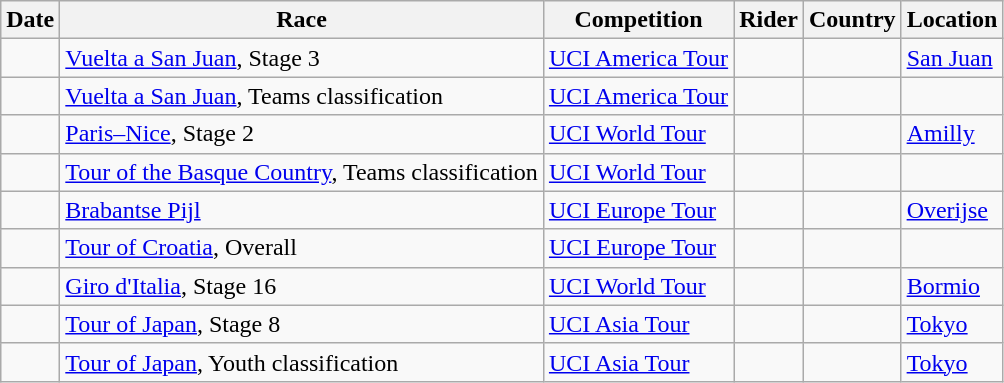<table class="wikitable sortable">
<tr>
<th>Date</th>
<th>Race</th>
<th>Competition</th>
<th>Rider</th>
<th>Country</th>
<th>Location</th>
</tr>
<tr>
<td></td>
<td><a href='#'>Vuelta a San Juan</a>, Stage 3</td>
<td><a href='#'>UCI America Tour</a></td>
<td></td>
<td></td>
<td><a href='#'>San Juan</a></td>
</tr>
<tr>
<td></td>
<td><a href='#'>Vuelta a San Juan</a>, Teams classification</td>
<td><a href='#'>UCI America Tour</a></td>
<td align="center"></td>
<td></td>
<td></td>
</tr>
<tr>
<td></td>
<td><a href='#'>Paris–Nice</a>, Stage 2</td>
<td><a href='#'>UCI World Tour</a></td>
<td></td>
<td></td>
<td><a href='#'>Amilly</a></td>
</tr>
<tr>
<td></td>
<td><a href='#'>Tour of the Basque Country</a>, Teams classification</td>
<td><a href='#'>UCI World Tour</a></td>
<td align="center"></td>
<td></td>
<td></td>
</tr>
<tr>
<td></td>
<td><a href='#'>Brabantse Pijl</a></td>
<td><a href='#'>UCI Europe Tour</a></td>
<td></td>
<td></td>
<td><a href='#'>Overijse</a></td>
</tr>
<tr>
<td></td>
<td><a href='#'>Tour of Croatia</a>, Overall</td>
<td><a href='#'>UCI Europe Tour</a></td>
<td></td>
<td></td>
<td></td>
</tr>
<tr>
<td></td>
<td><a href='#'>Giro d'Italia</a>, Stage 16</td>
<td><a href='#'>UCI World Tour</a></td>
<td></td>
<td></td>
<td><a href='#'>Bormio</a></td>
</tr>
<tr>
<td></td>
<td><a href='#'>Tour of Japan</a>, Stage 8</td>
<td><a href='#'>UCI Asia Tour</a></td>
<td></td>
<td></td>
<td><a href='#'>Tokyo</a></td>
</tr>
<tr>
<td></td>
<td><a href='#'>Tour of Japan</a>, Youth classification</td>
<td><a href='#'>UCI Asia Tour</a></td>
<td></td>
<td></td>
<td><a href='#'>Tokyo</a></td>
</tr>
</table>
